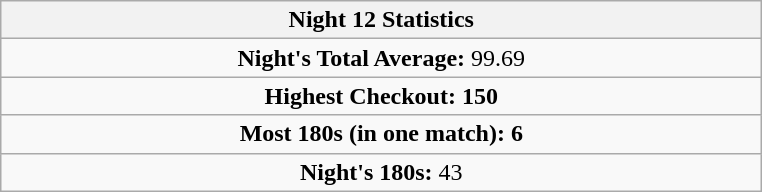<table class=wikitable style="text-align:center">
<tr>
<th width=500>Night 12 Statistics</th>
</tr>
<tr align=center>
<td colspan="3"><strong>Night's Total Average:</strong> 99.69 </td>
</tr>
<tr align=center>
<td colspan="3"><strong>Highest Checkout:</strong>  <strong>150</strong></td>
</tr>
<tr align=center>
<td colspan="3"><strong>Most 180s (in one match):</strong>  <strong>6</strong></td>
</tr>
<tr align=center>
<td colspan="3"><strong>Night's 180s:</strong> 43</td>
</tr>
</table>
